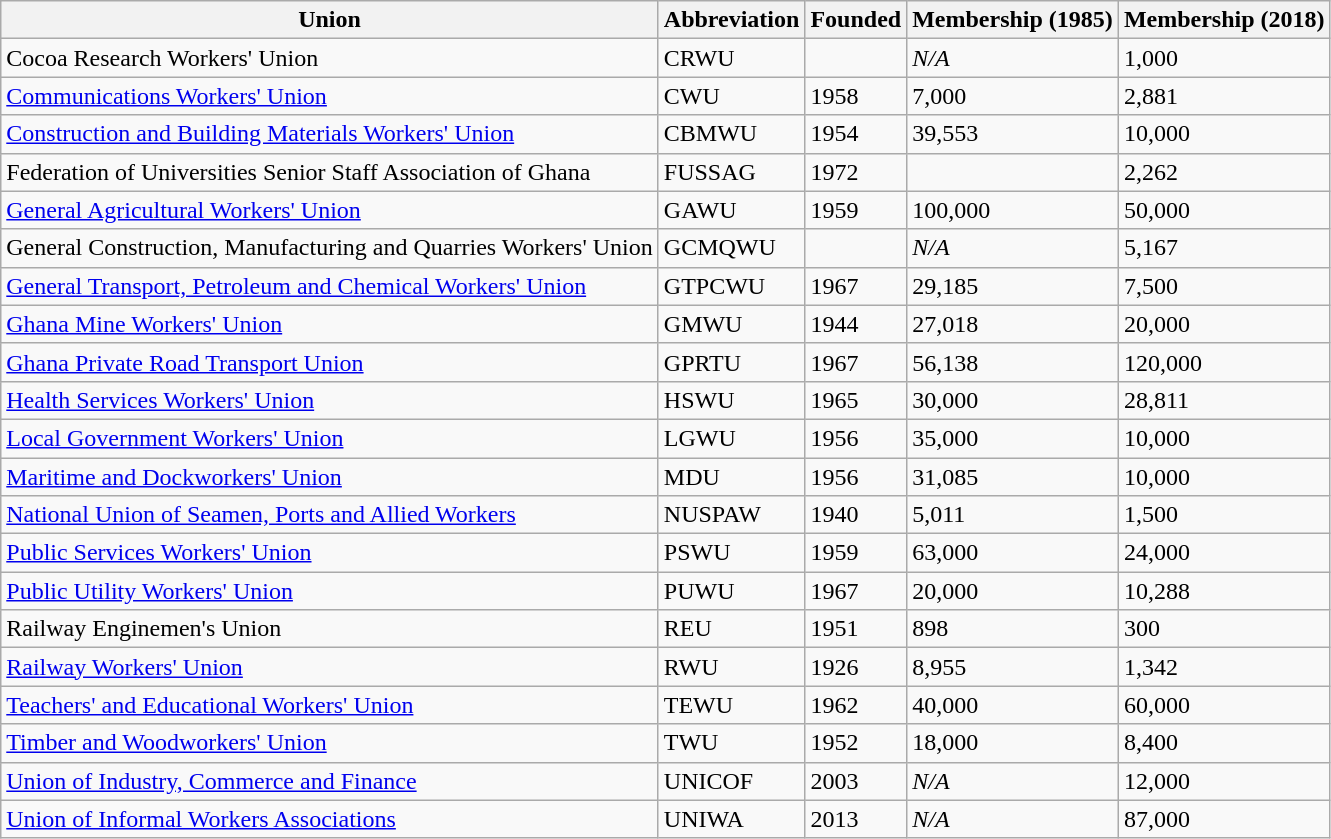<table class="wikitable sortable">
<tr>
<th>Union</th>
<th>Abbreviation</th>
<th>Founded</th>
<th>Membership (1985)</th>
<th>Membership (2018)</th>
</tr>
<tr>
<td>Cocoa Research Workers' Union</td>
<td>CRWU</td>
<td></td>
<td><em>N/A</em></td>
<td>1,000</td>
</tr>
<tr>
<td><a href='#'>Communications Workers' Union</a></td>
<td>CWU</td>
<td>1958</td>
<td>7,000</td>
<td>2,881</td>
</tr>
<tr>
<td><a href='#'>Construction and Building Materials Workers' Union</a></td>
<td>CBMWU</td>
<td>1954</td>
<td>39,553</td>
<td>10,000</td>
</tr>
<tr>
<td>Federation of Universities Senior Staff Association of Ghana</td>
<td>FUSSAG</td>
<td>1972</td>
<td></td>
<td>2,262</td>
</tr>
<tr>
<td><a href='#'>General Agricultural Workers' Union</a></td>
<td>GAWU</td>
<td>1959</td>
<td>100,000</td>
<td>50,000</td>
</tr>
<tr>
<td>General Construction, Manufacturing and Quarries Workers' Union</td>
<td>GCMQWU</td>
<td></td>
<td><em>N/A</em></td>
<td>5,167</td>
</tr>
<tr>
<td><a href='#'>General Transport, Petroleum and Chemical Workers' Union</a></td>
<td>GTPCWU</td>
<td>1967</td>
<td>29,185</td>
<td>7,500</td>
</tr>
<tr>
<td><a href='#'>Ghana Mine Workers' Union</a></td>
<td>GMWU</td>
<td>1944</td>
<td>27,018</td>
<td>20,000</td>
</tr>
<tr>
<td><a href='#'>Ghana Private Road Transport Union</a></td>
<td>GPRTU</td>
<td>1967</td>
<td>56,138</td>
<td>120,000</td>
</tr>
<tr>
<td><a href='#'>Health Services Workers' Union</a></td>
<td>HSWU</td>
<td>1965</td>
<td>30,000</td>
<td>28,811</td>
</tr>
<tr>
<td><a href='#'>Local Government Workers' Union</a></td>
<td>LGWU</td>
<td>1956</td>
<td>35,000</td>
<td>10,000</td>
</tr>
<tr>
<td><a href='#'>Maritime and Dockworkers' Union</a></td>
<td>MDU</td>
<td>1956</td>
<td>31,085</td>
<td>10,000</td>
</tr>
<tr>
<td><a href='#'>National Union of Seamen, Ports and Allied Workers</a></td>
<td>NUSPAW</td>
<td>1940</td>
<td>5,011</td>
<td>1,500</td>
</tr>
<tr>
<td><a href='#'>Public Services Workers' Union</a></td>
<td>PSWU</td>
<td>1959</td>
<td>63,000</td>
<td>24,000</td>
</tr>
<tr>
<td><a href='#'>Public Utility Workers' Union</a></td>
<td>PUWU</td>
<td>1967</td>
<td>20,000</td>
<td>10,288</td>
</tr>
<tr>
<td>Railway Enginemen's Union</td>
<td>REU</td>
<td>1951</td>
<td>898</td>
<td>300</td>
</tr>
<tr>
<td><a href='#'>Railway Workers' Union</a></td>
<td>RWU</td>
<td>1926</td>
<td>8,955</td>
<td>1,342</td>
</tr>
<tr>
<td><a href='#'>Teachers' and Educational Workers' Union</a></td>
<td>TEWU</td>
<td>1962</td>
<td>40,000</td>
<td>60,000</td>
</tr>
<tr>
<td><a href='#'>Timber and Woodworkers' Union</a></td>
<td>TWU</td>
<td>1952</td>
<td>18,000</td>
<td>8,400</td>
</tr>
<tr>
<td><a href='#'>Union of Industry, Commerce and Finance</a></td>
<td>UNICOF</td>
<td>2003</td>
<td><em>N/A</em></td>
<td>12,000</td>
</tr>
<tr>
<td><a href='#'>Union of Informal Workers Associations</a></td>
<td>UNIWA</td>
<td>2013</td>
<td><em>N/A</em></td>
<td>87,000</td>
</tr>
</table>
